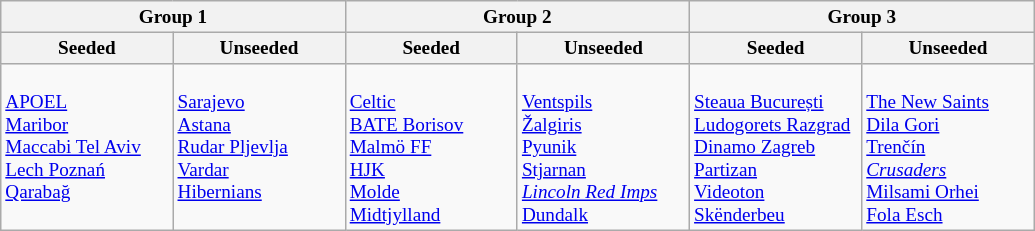<table class="wikitable" style="font-size:80%">
<tr>
<th colspan=2>Group 1</th>
<th colspan=2>Group 2</th>
<th colspan=2>Group 3</th>
</tr>
<tr>
<th width=16%>Seeded</th>
<th width=16%>Unseeded</th>
<th width=16%>Seeded</th>
<th width=16%>Unseeded</th>
<th width=16%>Seeded</th>
<th width=16%>Unseeded</th>
</tr>
<tr>
<td valign=top><br> <a href='#'>APOEL</a><br>
 <a href='#'>Maribor</a><br>
 <a href='#'>Maccabi Tel Aviv</a><br>
 <a href='#'>Lech Poznań</a><br>
 <a href='#'>Qarabağ</a></td>
<td valign=top><br> <a href='#'>Sarajevo</a><br>
 <a href='#'>Astana</a><br>
 <a href='#'>Rudar Pljevlja</a><br>
 <a href='#'>Vardar</a><br>
 <a href='#'>Hibernians</a></td>
<td valign=top><br> <a href='#'>Celtic</a><br>
 <a href='#'>BATE Borisov</a><br>
 <a href='#'>Malmö FF</a><br>
 <a href='#'>HJK</a><br>
 <a href='#'>Molde</a><br>
 <a href='#'>Midtjylland</a></td>
<td valign=top><br> <a href='#'>Ventspils</a><br>
 <a href='#'>Žalgiris</a><br>
 <a href='#'>Pyunik</a><br>
 <a href='#'>Stjarnan</a><br>
 <em><a href='#'>Lincoln Red Imps</a></em><br>
 <a href='#'>Dundalk</a></td>
<td valign=top><br> <a href='#'>Steaua București</a><br>
 <a href='#'>Ludogorets Razgrad</a><br>
 <a href='#'>Dinamo Zagreb</a><br>
 <a href='#'>Partizan</a><br>
 <a href='#'>Videoton</a><br>
 <a href='#'>Skënderbeu</a></td>
<td valign=top><br> <a href='#'>The New Saints</a><br>
 <a href='#'>Dila Gori</a><br>
 <a href='#'>Trenčín</a><br>
 <em><a href='#'>Crusaders</a></em><br>
 <a href='#'>Milsami Orhei</a><br>
 <a href='#'>Fola Esch</a></td>
</tr>
</table>
